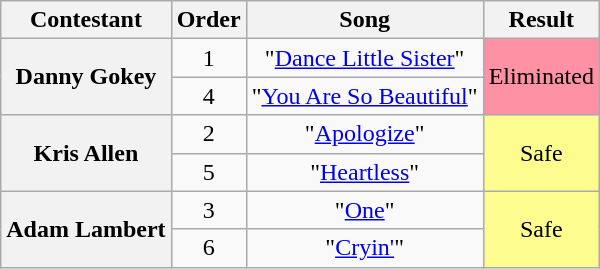<table class="wikitable unsortable" style="text-align:center;">
<tr>
<th scope="col">Contestant</th>
<th scope="col">Order</th>
<th scope="col">Song</th>
<th scope="col">Result</th>
</tr>
<tr>
<th scope="row" rowspan="2">Danny Gokey</th>
<td>1</td>
<td>"<a href='#'>Dance Little Sister</a>"</td>
<td rowspan="2" bgcolor="FF91A4">Eliminated</td>
</tr>
<tr>
<td>4</td>
<td>"<a href='#'>You Are So Beautiful</a>"</td>
</tr>
<tr>
<th scope="row" rowspan="2">Kris Allen</th>
<td>2</td>
<td>"<a href='#'>Apologize</a>"</td>
<td rowspan="2" bgcolor="FDFC8F">Safe</td>
</tr>
<tr>
<td>5</td>
<td>"<a href='#'>Heartless</a>"</td>
</tr>
<tr>
<th scope="row" rowspan="2">Adam Lambert</th>
<td>3</td>
<td>"<a href='#'>One</a>"</td>
<td rowspan="2" bgcolor="FDFC8F">Safe</td>
</tr>
<tr>
<td>6</td>
<td>"<a href='#'>Cryin'</a>"</td>
</tr>
</table>
